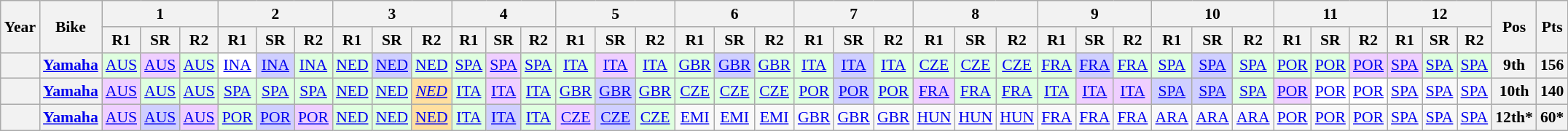<table class="wikitable" style="text-align:center; font-size:90%;">
<tr>
<th rowspan="2">Year</th>
<th rowspan="2">Bike</th>
<th colspan="3">1</th>
<th colspan="3">2</th>
<th colspan="3">3</th>
<th colspan="3">4</th>
<th colspan="3">5</th>
<th colspan="3">6</th>
<th colspan="3">7</th>
<th colspan="3">8</th>
<th colspan="3">9</th>
<th colspan="3">10</th>
<th colspan="3">11</th>
<th colspan="3">12</th>
<th rowspan="2">Pos</th>
<th rowspan="2">Pts</th>
</tr>
<tr>
<th>R1</th>
<th>SR</th>
<th>R2</th>
<th>R1</th>
<th>SR</th>
<th>R2</th>
<th>R1</th>
<th>SR</th>
<th>R2</th>
<th>R1</th>
<th>SR</th>
<th>R2</th>
<th>R1</th>
<th>SR</th>
<th>R2</th>
<th>R1</th>
<th>SR</th>
<th>R2</th>
<th>R1</th>
<th>SR</th>
<th>R2</th>
<th>R1</th>
<th>SR</th>
<th>R2</th>
<th>R1</th>
<th>SR</th>
<th>R2</th>
<th>R1</th>
<th>SR</th>
<th>R2</th>
<th>R1</th>
<th>SR</th>
<th>R2</th>
<th>R1</th>
<th>SR</th>
<th>R2</th>
</tr>
<tr>
<th></th>
<th><a href='#'>Yamaha</a></th>
<td style="background:#DFFFDF;"><a href='#'>AUS</a><br></td>
<td style="background:#EFCFFF;"><a href='#'>AUS</a><br></td>
<td style="background:#DFFFDF;"><a href='#'>AUS</a><br></td>
<td style="background:#FFFFFF;"><a href='#'>INA</a><br></td>
<td style="background:#CFCFFF;"><a href='#'>INA</a><br></td>
<td style="background:#DFFFDF;"><a href='#'>INA</a><br></td>
<td style="background:#DFFFDF;"><a href='#'>NED</a><br></td>
<td style="background:#CFCFFF;"><a href='#'>NED</a><br></td>
<td style="background:#DFFFDF;"><a href='#'>NED</a><br></td>
<td style="background:#DFFFDF;"><a href='#'>SPA</a><br></td>
<td style="background:#EFCFFF;"><a href='#'>SPA</a><br></td>
<td style="background:#DFFFDF;"><a href='#'>SPA</a><br></td>
<td style="background:#DFFFDF;"><a href='#'>ITA</a><br></td>
<td style="background:#EFCFFF;"><a href='#'>ITA</a><br></td>
<td style="background:#DFFFDF;"><a href='#'>ITA</a><br></td>
<td style="background:#DFFFDF;"><a href='#'>GBR</a><br></td>
<td style="background:#CFCFFF;"><a href='#'>GBR</a><br></td>
<td style="background:#DFFFDF;"><a href='#'>GBR</a><br></td>
<td style="background:#DFFFDF;"><a href='#'>ITA</a><br></td>
<td style="background:#CFCFFF;"><a href='#'>ITA</a><br></td>
<td style="background:#DFFFDF;"><a href='#'>ITA</a><br></td>
<td style="background:#DFFFDF;"><a href='#'>CZE</a><br></td>
<td style="background:#DFFFDF;"><a href='#'>CZE</a><br></td>
<td style="background:#DFFFDF;"><a href='#'>CZE</a><br></td>
<td style="background:#DFFFDF;"><a href='#'>FRA</a><br></td>
<td style="background:#CFCFFF;"><a href='#'>FRA</a><br></td>
<td style="background:#DFFFDF;"><a href='#'>FRA</a><br></td>
<td style="background:#DFFFDF;"><a href='#'>SPA</a><br></td>
<td style="background:#CFCFFF;"><a href='#'>SPA</a><br></td>
<td style="background:#DFFFDF;"><a href='#'>SPA</a><br></td>
<td style="background:#DFFFDF;"><a href='#'>POR</a><br></td>
<td style="background:#DFFFDF;"><a href='#'>POR</a><br></td>
<td style="background:#EFCFFF;"><a href='#'>POR</a><br></td>
<td style="background:#EFCFFF;"><a href='#'>SPA</a><br></td>
<td style="background:#DFFFDF;"><a href='#'>SPA</a><br></td>
<td style="background:#DFFFDF;"><a href='#'>SPA</a><br></td>
<th>9th</th>
<th>156</th>
</tr>
<tr>
<th></th>
<th><a href='#'>Yamaha</a></th>
<td style="background:#EFCFFF;"><a href='#'>AUS</a><br></td>
<td style="background:#DFFFDF;"><a href='#'>AUS</a><br></td>
<td style="background:#DFFFDF;"><a href='#'>AUS</a><br></td>
<td style="background:#DFFFDF;"><a href='#'>SPA</a><br></td>
<td style="background:#DFFFDF;"><a href='#'>SPA</a><br></td>
<td style="background:#DFFFDF;"><a href='#'>SPA</a><br></td>
<td style="background:#DFFFDF;"><a href='#'>NED</a><br></td>
<td style="background:#DFFFDF;"><a href='#'>NED</a><br></td>
<td style="background:#FFDF9F;"><em><a href='#'>NED</a></em><br></td>
<td style="background:#DFFFDF;"><a href='#'>ITA</a><br></td>
<td style="background:#EFCFFF;"><a href='#'>ITA</a><br></td>
<td style="background:#DFFFDF;"><a href='#'>ITA</a><br></td>
<td style="background:#DFFFDF;"><a href='#'>GBR</a><br></td>
<td style="background:#CFCFFF;"><a href='#'>GBR</a><br></td>
<td style="background:#DFFFDF;"><a href='#'>GBR</a><br></td>
<td style="background:#DFFFDF;"><a href='#'>CZE</a><br></td>
<td style="background:#DFFFDF;"><a href='#'>CZE</a><br></td>
<td style="background:#DFFFDF;"><a href='#'>CZE</a><br></td>
<td style="background:#DFFFDF;"><a href='#'>POR</a><br></td>
<td style="background:#CFCFFF;"><a href='#'>POR</a><br></td>
<td style="background:#DFFFDF;"><a href='#'>POR</a><br></td>
<td style="background:#EFCFFF;"><a href='#'>FRA</a><br></td>
<td style="background:#DFFFDF;"><a href='#'>FRA</a><br></td>
<td style="background:#DFFFDF;"><a href='#'>FRA</a><br></td>
<td style="background:#DFFFDF;"><a href='#'>ITA</a><br></td>
<td style="background:#EFCFFF;"><a href='#'>ITA</a><br></td>
<td style="background:#EFCFFF;"><a href='#'>ITA</a><br></td>
<td style="background:#CFCFFF;"><a href='#'>SPA</a><br></td>
<td style="background:#CFCFFF;"><a href='#'>SPA</a><br></td>
<td style="background:#DFFFDF;"><a href='#'>SPA</a><br></td>
<td style="background:#EFCFFF;"><a href='#'>POR</a><br></td>
<td style="background:#FFFFFF;"><a href='#'>POR</a><br></td>
<td style="background:#FFFFFF;"><a href='#'>POR</a><br></td>
<td><a href='#'>SPA</a></td>
<td><a href='#'>SPA</a></td>
<td><a href='#'>SPA</a></td>
<th>10th</th>
<th>140</th>
</tr>
<tr>
<th></th>
<th><a href='#'>Yamaha</a></th>
<td style="background:#EFCFFF;"><a href='#'>AUS</a><br></td>
<td style="background:#CFCFFF;"><a href='#'>AUS</a><br></td>
<td style="background:#EFCFFF;"><a href='#'>AUS</a><br></td>
<td style="background:#DFFFDF;"><a href='#'>POR</a><br></td>
<td style="background:#CFCFFF;"><a href='#'>POR</a><br></td>
<td style="background:#EFCFFF;"><a href='#'>POR</a><br></td>
<td style="background:#DFFFDF;"><a href='#'>NED</a><br></td>
<td style="background:#DFFFDF;"><a href='#'>NED</a><br></td>
<td style="background:#FFDF9F;"><a href='#'>NED</a><br></td>
<td style="background:#DFFFDF;"><a href='#'>ITA</a><br></td>
<td style="background:#CFCFFF;"><a href='#'>ITA</a><br></td>
<td style="background:#DFFFDF;"><a href='#'>ITA</a><br></td>
<td style="background:#EFCFFF;"><a href='#'>CZE</a><br></td>
<td style="background:#CFCFFF;"><a href='#'>CZE</a><br></td>
<td style="background:#DFFFDF;"><a href='#'>CZE</a><br></td>
<td style="background:#;"><a href='#'>EMI</a><br></td>
<td style="background:#;"><a href='#'>EMI</a><br></td>
<td style="background:#;"><a href='#'>EMI</a><br></td>
<td style="background:#;"><a href='#'>GBR</a><br></td>
<td style="background:#;"><a href='#'>GBR</a><br></td>
<td style="background:#;"><a href='#'>GBR</a><br></td>
<td style="background:#;"><a href='#'>HUN</a><br></td>
<td style="background:#;"><a href='#'>HUN</a><br></td>
<td style="background:#;"><a href='#'>HUN</a><br></td>
<td style="background:#;"><a href='#'>FRA</a><br></td>
<td style="background:#;"><a href='#'>FRA</a><br></td>
<td style="background:#;"><a href='#'>FRA</a><br></td>
<td style="background:#;"><a href='#'>ARA</a><br></td>
<td style="background:#;"><a href='#'>ARA</a><br></td>
<td style="background:#;"><a href='#'>ARA</a><br></td>
<td style="background:#;"><a href='#'>POR</a><br></td>
<td style="background:#;"><a href='#'>POR</a><br></td>
<td style="background:#;"><a href='#'>POR</a><br></td>
<td style="background:#;"><a href='#'>SPA</a><br></td>
<td style="background:#;"><a href='#'>SPA</a><br></td>
<td style="background:#;"><a href='#'>SPA</a><br></td>
<th>12th*</th>
<th>60*</th>
</tr>
</table>
